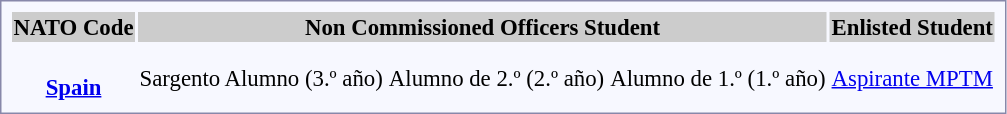<table style="border:1px solid #8888aa; background-color:#f7f8ff; padding:5px; font-size:95%; margin: 0px 12px 12px 0px;">
<tr bgcolor="#CCCCCC">
<th><strong>NATO Code</strong></th>
<th colspan=3>Non Commissioned Officers Student</th>
<th colspan=1>Enlisted Student</th>
</tr>
<tr style="text-align:center;">
<td rowspan=2><br><strong><a href='#'>Spain</a></strong></td>
<td></td>
<td></td>
<td></td>
<td></td>
</tr>
<tr style="text-align:center;">
<td>Sargento Alumno (3.º año)</td>
<td>Alumno de 2.º (2.º año)</td>
<td>Alumno de 1.º (1.º año)</td>
<td><a href='#'>Aspirante MPTM</a></td>
</tr>
</table>
